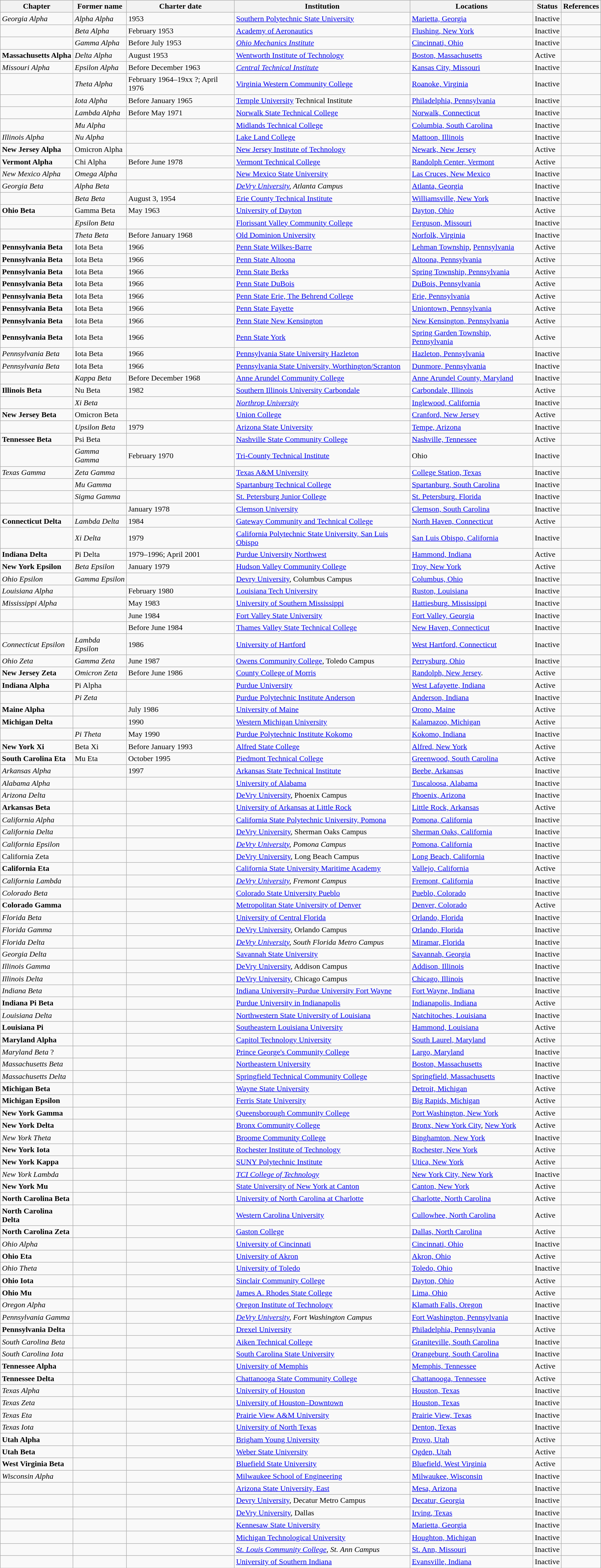<table class="wikitable sortable">
<tr>
<th>Chapter</th>
<th>Former name</th>
<th>Charter date</th>
<th>Institution</th>
<th>Locations</th>
<th>Status</th>
<th>References</th>
</tr>
<tr>
<td><em>Georgia Alpha</em></td>
<td><em>Alpha Alpha</em></td>
<td>1953</td>
<td><a href='#'>Southern Polytechnic State University</a></td>
<td><a href='#'>Marietta, Georgia</a></td>
<td>Inactive</td>
<td></td>
</tr>
<tr>
<td></td>
<td><em>Beta Alpha</em></td>
<td>February 1953</td>
<td><a href='#'>Academy of Aeronautics</a></td>
<td><a href='#'>Flushing, New York</a></td>
<td>Inactive</td>
<td></td>
</tr>
<tr>
<td></td>
<td><em>Gamma Alpha</em></td>
<td>Before July 1953</td>
<td><em><a href='#'>Ohio Mechanics Institute</a></em></td>
<td><a href='#'>Cincinnati, Ohio</a></td>
<td>Inactive</td>
<td></td>
</tr>
<tr>
<td><strong>Massachusetts Alpha</strong></td>
<td><em>Delta Alpha</em></td>
<td>August 1953</td>
<td><a href='#'>Wentworth Institute of Technology</a></td>
<td><a href='#'>Boston, Massachusetts</a></td>
<td>Active</td>
<td></td>
</tr>
<tr>
<td><em>Missouri Alpha</em></td>
<td><em>Epsilon Alpha</em></td>
<td>Before December 1963</td>
<td><em><a href='#'>Central Technical Institute</a></em></td>
<td><a href='#'>Kansas City, Missouri</a></td>
<td>Inactive</td>
<td></td>
</tr>
<tr>
<td></td>
<td><em>Theta Alpha</em></td>
<td>February 1964–19xx ?; April 1976</td>
<td><a href='#'>Virginia Western Community College</a></td>
<td><a href='#'>Roanoke, Virginia</a></td>
<td>Inactive</td>
<td></td>
</tr>
<tr>
<td></td>
<td><em>Iota Alpha</em></td>
<td>Before January 1965</td>
<td><a href='#'>Temple University</a> Technical Institute</td>
<td><a href='#'>Philadelphia, Pennsylvania</a></td>
<td>Inactive</td>
<td></td>
</tr>
<tr>
<td></td>
<td><em>Lambda Alpha</em></td>
<td>Before May 1971</td>
<td><a href='#'>Norwalk State Technical College</a></td>
<td><a href='#'>Norwalk, Connecticut</a></td>
<td>Inactive</td>
<td></td>
</tr>
<tr>
<td></td>
<td><em>Mu Alpha</em></td>
<td></td>
<td><a href='#'>Midlands Technical College</a></td>
<td><a href='#'>Columbia, South Carolina</a></td>
<td>Inactive</td>
<td></td>
</tr>
<tr>
<td><em>Illinois Alpha</em></td>
<td><em>Nu Alpha</em></td>
<td></td>
<td><a href='#'>Lake Land College</a></td>
<td><a href='#'>Mattoon, Illinois</a></td>
<td>Inactive</td>
<td></td>
</tr>
<tr>
<td><strong>New Jersey Alpha</strong></td>
<td>Omicron Alpha</td>
<td></td>
<td><a href='#'>New Jersey Institute of Technology</a></td>
<td><a href='#'>Newark, New Jersey</a></td>
<td>Active</td>
<td></td>
</tr>
<tr>
<td><strong>Vermont Alpha</strong></td>
<td>Chi Alpha</td>
<td>Before June 1978</td>
<td><a href='#'>Vermont Technical College</a></td>
<td><a href='#'>Randolph Center, Vermont</a></td>
<td>Active</td>
<td></td>
</tr>
<tr>
<td><em>New Mexico Alpha</em></td>
<td><em>Omega Alpha</em></td>
<td></td>
<td><a href='#'>New Mexico State University</a></td>
<td><a href='#'>Las Cruces, New Mexico</a></td>
<td>Inactive</td>
<td></td>
</tr>
<tr>
<td><em>Georgia Beta</em></td>
<td><em>Alpha Beta</em></td>
<td></td>
<td><em><a href='#'>DeVry University</a>, Atlanta Campus</em></td>
<td><a href='#'>Atlanta, Georgia</a></td>
<td>Inactive</td>
<td></td>
</tr>
<tr>
<td></td>
<td><em>Beta Beta</em></td>
<td>August 3, 1954</td>
<td><a href='#'>Erie County Technical Institute</a></td>
<td><a href='#'>Williamsville, New York</a></td>
<td>Inactive</td>
<td></td>
</tr>
<tr>
<td><strong>Ohio Beta</strong></td>
<td>Gamma Beta</td>
<td>May 1963</td>
<td><a href='#'>University of Dayton</a></td>
<td><a href='#'>Dayton, Ohio</a></td>
<td>Active</td>
<td></td>
</tr>
<tr>
<td></td>
<td><em>Epsilon Beta</em></td>
<td></td>
<td><a href='#'>Florissant Valley Community College</a></td>
<td><a href='#'>Ferguson, Missouri</a></td>
<td>Inactive</td>
<td></td>
</tr>
<tr>
<td></td>
<td><em>Theta Beta</em></td>
<td>Before January 1968</td>
<td><a href='#'>Old Dominion University</a></td>
<td><a href='#'>Norfolk, Virginia</a></td>
<td>Inactive</td>
<td></td>
</tr>
<tr>
<td><strong>Pennsylvania Beta</strong></td>
<td>Iota Beta</td>
<td>1966</td>
<td><a href='#'>Penn State Wilkes-Barre</a></td>
<td><a href='#'>Lehman Township</a>, <a href='#'>Pennsylvania</a></td>
<td>Active</td>
<td></td>
</tr>
<tr>
<td><strong>Pennsylvania Beta</strong></td>
<td>Iota Beta</td>
<td>1966</td>
<td><a href='#'>Penn State Altoona</a></td>
<td><a href='#'>Altoona, Pennsylvania</a></td>
<td>Active</td>
<td></td>
</tr>
<tr>
<td><strong>Pennsylvania Beta</strong></td>
<td>Iota Beta</td>
<td>1966</td>
<td><a href='#'>Penn State Berks</a></td>
<td><a href='#'>Spring Township, Pennsylvania</a></td>
<td>Active</td>
<td></td>
</tr>
<tr>
<td><strong>Pennsylvania Beta</strong></td>
<td>Iota Beta</td>
<td>1966</td>
<td><a href='#'>Penn State DuBois</a></td>
<td><a href='#'>DuBois, Pennsylvania</a></td>
<td>Active</td>
<td></td>
</tr>
<tr>
<td><strong>Pennsylvania Beta</strong></td>
<td>Iota Beta</td>
<td>1966</td>
<td><a href='#'>Penn State Erie, The Behrend College</a></td>
<td><a href='#'>Erie, Pennsylvania</a></td>
<td>Active</td>
<td></td>
</tr>
<tr>
<td><strong>Pennsylvania Beta</strong></td>
<td>Iota Beta</td>
<td>1966</td>
<td><a href='#'>Penn State Fayette</a></td>
<td><a href='#'>Uniontown, Pennsylvania</a></td>
<td>Active</td>
<td></td>
</tr>
<tr>
<td><strong>Pennsylvania Beta</strong></td>
<td>Iota Beta</td>
<td>1966</td>
<td><a href='#'>Penn State New Kensington</a></td>
<td><a href='#'>New Kensington, Pennsylvania</a></td>
<td>Active</td>
<td></td>
</tr>
<tr>
<td><strong>Pennsylvania Beta</strong></td>
<td>Iota Beta</td>
<td>1966</td>
<td><a href='#'>Penn State York</a></td>
<td><a href='#'>Spring Garden Township, Pennsylvania</a></td>
<td>Active</td>
<td></td>
</tr>
<tr>
<td><em>Pennsylvania Beta</em></td>
<td>Iota Beta</td>
<td>1966</td>
<td><a href='#'>Pennsylvania State University Hazleton</a></td>
<td><a href='#'>Hazleton, Pennsylvania</a></td>
<td>Inactive</td>
<td></td>
</tr>
<tr>
<td><em>Pennsylvania Beta</em></td>
<td>Iota Beta</td>
<td>1966</td>
<td><a href='#'>Pennsylvania State University, Worthington/Scranton</a></td>
<td><a href='#'>Dunmore, Pennsylvania</a></td>
<td>Inactive</td>
<td></td>
</tr>
<tr>
<td></td>
<td><em>Kappa Beta</em></td>
<td>Before December 1968</td>
<td><a href='#'>Anne Arundel Community College</a></td>
<td><a href='#'>Anne Arundel County, Maryland</a></td>
<td>Inactive</td>
<td></td>
</tr>
<tr>
<td><strong>Illinois Beta</strong></td>
<td>Nu Beta</td>
<td>1982</td>
<td><a href='#'>Southern Illinois University Carbondale</a></td>
<td><a href='#'>Carbondale, Illinois</a></td>
<td>Active</td>
<td></td>
</tr>
<tr>
<td></td>
<td><em>Xi Beta</em></td>
<td></td>
<td><em><a href='#'>Northrop University</a></em></td>
<td><a href='#'>Inglewood, California</a></td>
<td>Inactive</td>
<td></td>
</tr>
<tr>
<td><strong>New Jersey Beta</strong></td>
<td>Omicron Beta</td>
<td></td>
<td><a href='#'>Union College</a></td>
<td><a href='#'>Cranford, New Jersey</a></td>
<td>Active</td>
<td></td>
</tr>
<tr>
<td></td>
<td><em>Upsilon Beta</em></td>
<td>1979</td>
<td><a href='#'>Arizona State University</a></td>
<td><a href='#'>Tempe, Arizona</a></td>
<td>Inactive</td>
<td></td>
</tr>
<tr>
<td><strong>Tennessee Beta</strong></td>
<td>Psi Beta</td>
<td></td>
<td><a href='#'>Nashville State Community College</a></td>
<td><a href='#'>Nashville, Tennessee</a></td>
<td>Active</td>
<td></td>
</tr>
<tr>
<td></td>
<td><em>Gamma Gamma</em></td>
<td>February 1970</td>
<td><a href='#'>Tri-County Technical Institute</a></td>
<td>Ohio</td>
<td>Inactive</td>
<td></td>
</tr>
<tr>
<td><em>Texas Gamma</em></td>
<td><em>Zeta Gamma</em></td>
<td></td>
<td><a href='#'>Texas A&M University</a></td>
<td><a href='#'>College Station, Texas</a></td>
<td>Inactive</td>
<td></td>
</tr>
<tr>
<td></td>
<td><em>Mu Gamma</em></td>
<td></td>
<td><a href='#'>Spartanburg Technical College</a></td>
<td><a href='#'>Spartanburg, South Carolina</a></td>
<td>Inactive</td>
<td></td>
</tr>
<tr>
<td></td>
<td><em>Sigma Gamma</em></td>
<td></td>
<td><a href='#'>St. Petersburg Junior College</a></td>
<td><a href='#'>St. Petersburg, Florida</a></td>
<td>Inactive</td>
<td></td>
</tr>
<tr>
<td></td>
<td></td>
<td>January 1978</td>
<td><a href='#'>Clemson University</a></td>
<td><a href='#'>Clemson, South Carolina</a></td>
<td>Inactive</td>
<td></td>
</tr>
<tr>
<td><strong>Connecticut Delta</strong></td>
<td><em>Lambda Delta</em></td>
<td>1984</td>
<td><a href='#'>Gateway Community and Technical College</a></td>
<td><a href='#'>North Haven, Connecticut</a></td>
<td>Active</td>
<td></td>
</tr>
<tr>
<td></td>
<td><em>Xi Delta</em></td>
<td>1979</td>
<td><a href='#'>California Polytechnic State University, San Luis Obispo</a></td>
<td><a href='#'>San Luis Obispo, California</a></td>
<td>Inactive</td>
<td></td>
</tr>
<tr>
<td><strong>Indiana Delta</strong></td>
<td>Pi Delta</td>
<td>1979–1996; April 2001</td>
<td><a href='#'>Purdue University Northwest</a></td>
<td><a href='#'>Hammond, Indiana</a></td>
<td>Active</td>
<td></td>
</tr>
<tr>
<td><strong>New York Epsilon</strong></td>
<td><em>Beta Epsilon</em></td>
<td>January 1979</td>
<td><a href='#'>Hudson Valley Community College</a></td>
<td><a href='#'>Troy, New York</a></td>
<td>Active</td>
<td></td>
</tr>
<tr>
<td><em>Ohio Epsilon</em></td>
<td><em>Gamma Epsilon</em></td>
<td></td>
<td><a href='#'>Devry University</a>, Columbus Campus</td>
<td><a href='#'>Columbus, Ohio</a></td>
<td>Inactive</td>
<td></td>
</tr>
<tr>
<td><em>Louisiana Alpha</em></td>
<td></td>
<td>February 1980</td>
<td><a href='#'>Louisiana Tech University</a></td>
<td><a href='#'>Ruston, Louisiana</a></td>
<td>Inactive</td>
<td></td>
</tr>
<tr>
<td><em>Mississippi Alpha</em></td>
<td></td>
<td>May 1983</td>
<td><a href='#'>University of Southern Mississippi</a></td>
<td><a href='#'>Hattiesburg, Mississippi</a></td>
<td>Inactive</td>
<td></td>
</tr>
<tr>
<td></td>
<td></td>
<td>June 1984</td>
<td><a href='#'>Fort Valley State University</a></td>
<td><a href='#'>Fort Valley, Georgia</a></td>
<td>Inactive</td>
<td></td>
</tr>
<tr>
<td></td>
<td></td>
<td>Before June 1984</td>
<td><a href='#'>Thames Valley State Technical College</a></td>
<td><a href='#'>New Haven, Connecticut</a></td>
<td>Inactive</td>
<td></td>
</tr>
<tr>
<td><em>Connecticut Epsilon</em></td>
<td><em>Lambda Epsilon</em></td>
<td>1986</td>
<td><a href='#'>University of Hartford</a></td>
<td><a href='#'>West Hartford, Connecticut</a></td>
<td>Inactive</td>
<td></td>
</tr>
<tr>
<td><em>Ohio Zeta</em></td>
<td><em>Gamma Zeta</em></td>
<td>June 1987</td>
<td><a href='#'>Owens Community College</a>, Toledo Campus</td>
<td><a href='#'>Perrysburg, Ohio</a></td>
<td>Inactive</td>
<td></td>
</tr>
<tr>
<td><strong>New Jersey Zeta</strong></td>
<td><em>Omicron Zeta</em></td>
<td>Before June 1986</td>
<td><a href='#'>County College of Morris</a></td>
<td><a href='#'>Randolph, New Jersey</a>.</td>
<td>Active</td>
<td></td>
</tr>
<tr>
<td><strong>Indiana Alpha</strong></td>
<td>Pi Alpha</td>
<td></td>
<td><a href='#'>Purdue University</a></td>
<td><a href='#'>West Lafayette, Indiana</a></td>
<td>Active</td>
<td></td>
</tr>
<tr>
<td></td>
<td><em>Pi Zeta</em></td>
<td></td>
<td><a href='#'>Purdue Polytechnic Institute Anderson</a></td>
<td><a href='#'>Anderson, Indiana</a></td>
<td>Inactive</td>
<td></td>
</tr>
<tr>
<td><strong>Maine Alpha</strong></td>
<td></td>
<td>July 1986</td>
<td><a href='#'>University of Maine</a></td>
<td><a href='#'>Orono, Maine</a></td>
<td>Active</td>
<td></td>
</tr>
<tr>
<td><strong>Michigan Delta</strong></td>
<td></td>
<td>1990</td>
<td><a href='#'>Western Michigan University</a></td>
<td><a href='#'>Kalamazoo, Michigan</a></td>
<td>Active</td>
<td></td>
</tr>
<tr>
<td></td>
<td><em>Pi Theta</em></td>
<td>May 1990</td>
<td><a href='#'>Purdue Polytechnic Institute Kokomo</a></td>
<td><a href='#'>Kokomo, Indiana</a></td>
<td>Inactive</td>
<td></td>
</tr>
<tr>
<td><strong>New York Xi</strong></td>
<td>Beta Xi</td>
<td>Before January 1993</td>
<td><a href='#'>Alfred State College</a></td>
<td><a href='#'>Alfred, New York</a></td>
<td>Active</td>
<td></td>
</tr>
<tr>
<td><strong>South Carolina Eta</strong></td>
<td>Mu Eta</td>
<td>October 1995</td>
<td><a href='#'>Piedmont Technical College</a></td>
<td><a href='#'>Greenwood, South Carolina</a></td>
<td>Active</td>
<td></td>
</tr>
<tr>
<td><em>Arkansas Alpha</em></td>
<td></td>
<td>1997</td>
<td><a href='#'>Arkansas State Technical Institute</a></td>
<td><a href='#'>Beebe, Arkansas</a></td>
<td>Inactive</td>
<td></td>
</tr>
<tr>
<td><em>Alabama Alpha</em></td>
<td></td>
<td></td>
<td><a href='#'>University of Alabama</a></td>
<td><a href='#'>Tuscaloosa, Alabama</a></td>
<td>Inactive</td>
<td></td>
</tr>
<tr>
<td><em>Arizona Delta</em></td>
<td></td>
<td></td>
<td><a href='#'>DeVry University</a>, Phoenix Campus</td>
<td><a href='#'>Phoenix, Arizona</a></td>
<td>Inactive</td>
<td></td>
</tr>
<tr>
<td><strong>Arkansas Beta</strong></td>
<td></td>
<td></td>
<td><a href='#'>University of Arkansas at Little Rock</a></td>
<td><a href='#'>Little Rock, Arkansas</a></td>
<td>Active</td>
<td></td>
</tr>
<tr>
<td><em>California Alpha</em></td>
<td></td>
<td></td>
<td><a href='#'>California State Polytechnic University, Pomona</a></td>
<td><a href='#'>Pomona, California</a></td>
<td>Inactive</td>
<td></td>
</tr>
<tr>
<td><em>California Delta</em></td>
<td></td>
<td></td>
<td><a href='#'>DeVry University</a>, Sherman Oaks Campus</td>
<td><a href='#'>Sherman Oaks, California</a></td>
<td>Inactive</td>
<td></td>
</tr>
<tr>
<td><em>California Epsilon</em></td>
<td></td>
<td></td>
<td><em><a href='#'>DeVry University</a>, Pomona Campus</em></td>
<td><a href='#'>Pomona, California</a></td>
<td>Inactive</td>
<td></td>
</tr>
<tr>
<td>California Zeta</td>
<td></td>
<td></td>
<td><a href='#'>DeVry University</a>, Long Beach Campus</td>
<td><a href='#'>Long Beach, California</a></td>
<td>Inactive</td>
<td></td>
</tr>
<tr>
<td><strong>California Eta</strong></td>
<td></td>
<td></td>
<td><a href='#'>California State University Maritime Academy</a></td>
<td><a href='#'>Vallejo, California</a></td>
<td>Active</td>
<td></td>
</tr>
<tr>
<td><em>California Lambda</em></td>
<td></td>
<td></td>
<td><em><a href='#'>DeVry University</a>, Fremont Campus</em></td>
<td><a href='#'>Fremont, California</a></td>
<td>Inactive</td>
<td></td>
</tr>
<tr>
<td><em>Colorado Beta</em></td>
<td></td>
<td></td>
<td><a href='#'>Colorado State University Pueblo</a></td>
<td><a href='#'>Pueblo, Colorado</a></td>
<td>Inactive</td>
<td></td>
</tr>
<tr>
<td><strong>Colorado Gamma</strong></td>
<td></td>
<td></td>
<td><a href='#'>Metropolitan State University of Denver</a></td>
<td><a href='#'>Denver, Colorado</a></td>
<td>Active</td>
<td></td>
</tr>
<tr>
<td><em>Florida Beta</em></td>
<td></td>
<td></td>
<td><a href='#'>University of Central Florida</a></td>
<td><a href='#'>Orlando, Florida</a></td>
<td>Inactive</td>
<td></td>
</tr>
<tr>
<td><em>Florida Gamma</em></td>
<td></td>
<td></td>
<td><a href='#'>DeVry University</a>, Orlando Campus</td>
<td><a href='#'>Orlando, Florida</a></td>
<td>Inactive</td>
<td></td>
</tr>
<tr>
<td><em>Florida Delta</em></td>
<td></td>
<td></td>
<td><em><a href='#'>DeVry University</a>, South Florida Metro Campus</em></td>
<td><a href='#'>Miramar, Florida</a></td>
<td>Inactive</td>
<td></td>
</tr>
<tr>
<td><em>Georgia Delta</em></td>
<td></td>
<td></td>
<td><a href='#'>Savannah State University</a></td>
<td><a href='#'>Savannah, Georgia</a></td>
<td>Inactive</td>
<td></td>
</tr>
<tr>
<td><em>Illinois Gamma</em></td>
<td></td>
<td></td>
<td><a href='#'>DeVry University</a>, Addison Campus</td>
<td><a href='#'>Addison, Illinois</a></td>
<td>Inactive</td>
<td></td>
</tr>
<tr>
<td><em>Illinois Delta</em></td>
<td></td>
<td></td>
<td><a href='#'>DeVry University</a>, Chicago Campus</td>
<td><a href='#'>Chicago, Illinois</a></td>
<td>Inactive</td>
<td></td>
</tr>
<tr>
<td><em>Indiana Beta</em></td>
<td></td>
<td></td>
<td><a href='#'>Indiana University–Purdue University Fort Wayne</a></td>
<td><a href='#'>Fort Wayne, Indiana</a></td>
<td>Inactive</td>
<td></td>
</tr>
<tr>
<td><strong>Indiana Pi Beta</strong></td>
<td></td>
<td></td>
<td><a href='#'>Purdue University in Indianapolis</a></td>
<td><a href='#'>Indianapolis, Indiana</a></td>
<td>Active</td>
<td></td>
</tr>
<tr>
<td><em>Louisiana Delta</em></td>
<td></td>
<td></td>
<td><a href='#'>Northwestern State University of Louisiana</a></td>
<td><a href='#'>Natchitoches, Louisiana</a></td>
<td>Inactive</td>
<td></td>
</tr>
<tr>
<td><strong>Louisiana Pi</strong></td>
<td></td>
<td></td>
<td><a href='#'>Southeastern Louisiana University</a></td>
<td><a href='#'>Hammond, Louisiana</a></td>
<td>Active</td>
<td></td>
</tr>
<tr>
<td><strong>Maryland Alpha</strong></td>
<td></td>
<td></td>
<td><a href='#'>Capitol Technology University</a></td>
<td><a href='#'>South Laurel, Maryland</a></td>
<td>Active</td>
<td></td>
</tr>
<tr>
<td><em>Maryland Beta</em> ?</td>
<td></td>
<td></td>
<td><a href='#'>Prince George's Community College</a></td>
<td><a href='#'>Largo, Maryland</a></td>
<td>Inactive</td>
<td></td>
</tr>
<tr>
<td><em>Massachusetts Beta</em></td>
<td></td>
<td></td>
<td><a href='#'>Northeastern University</a></td>
<td><a href='#'>Boston, Massachusetts</a></td>
<td>Inactive</td>
<td></td>
</tr>
<tr>
<td><em>Massachusetts Delta</em></td>
<td></td>
<td></td>
<td><a href='#'>Springfield Technical Community College</a></td>
<td><a href='#'>Springfield, Massachusetts</a></td>
<td>Inactive</td>
<td></td>
</tr>
<tr>
<td><strong>Michigan Beta</strong></td>
<td></td>
<td></td>
<td><a href='#'>Wayne State University</a></td>
<td><a href='#'>Detroit, Michigan</a></td>
<td>Active</td>
<td></td>
</tr>
<tr>
<td><strong>Michigan Epsilon</strong></td>
<td></td>
<td></td>
<td><a href='#'>Ferris State University</a></td>
<td><a href='#'>Big Rapids, Michigan</a></td>
<td>Active</td>
<td></td>
</tr>
<tr>
<td><strong>New York Gamma</strong></td>
<td></td>
<td></td>
<td><a href='#'>Queensborough Community College</a></td>
<td><a href='#'>Port Washington, New York</a></td>
<td>Active</td>
<td></td>
</tr>
<tr>
<td><strong>New York Delta</strong></td>
<td></td>
<td></td>
<td><a href='#'>Bronx Community College</a></td>
<td><a href='#'>Bronx, New York City</a>, <a href='#'>New York</a></td>
<td>Active</td>
<td></td>
</tr>
<tr>
<td><em>New York Theta</em></td>
<td></td>
<td></td>
<td><a href='#'>Broome Community College</a></td>
<td><a href='#'>Binghamton, New York</a></td>
<td>Inactive</td>
<td></td>
</tr>
<tr>
<td><strong>New York Iota</strong></td>
<td></td>
<td></td>
<td><a href='#'>Rochester Institute of Technology</a></td>
<td><a href='#'>Rochester, New York</a></td>
<td>Active</td>
<td></td>
</tr>
<tr>
<td><strong>New York Kappa</strong></td>
<td></td>
<td></td>
<td><a href='#'>SUNY Polytechnic Institute</a></td>
<td><a href='#'>Utica, New York</a></td>
<td>Active</td>
<td></td>
</tr>
<tr>
<td><em>New York Lambda</em></td>
<td></td>
<td></td>
<td><em><a href='#'>TCI College of Technology</a></em></td>
<td><a href='#'>New York City, New York</a></td>
<td>Inactive</td>
<td></td>
</tr>
<tr>
<td><strong>New York Mu</strong></td>
<td></td>
<td></td>
<td><a href='#'>State University of New York at Canton</a></td>
<td><a href='#'>Canton, New York</a></td>
<td>Active</td>
<td></td>
</tr>
<tr>
<td><strong>North Carolina Beta</strong></td>
<td></td>
<td></td>
<td><a href='#'>University of North Carolina at Charlotte</a></td>
<td><a href='#'>Charlotte, North Carolina</a></td>
<td>Active</td>
<td></td>
</tr>
<tr>
<td><strong>North Carolina Delta</strong></td>
<td></td>
<td></td>
<td><a href='#'>Western Carolina University</a></td>
<td><a href='#'>Cullowhee, North Carolina</a></td>
<td>Active</td>
<td></td>
</tr>
<tr>
<td><strong>North Carolina Zeta</strong></td>
<td></td>
<td></td>
<td><a href='#'>Gaston College</a></td>
<td><a href='#'>Dallas, North Carolina</a></td>
<td>Active</td>
<td></td>
</tr>
<tr>
<td><em>Ohio Alpha</em></td>
<td></td>
<td></td>
<td><a href='#'>University of Cincinnati</a></td>
<td><a href='#'>Cincinnati, Ohio</a></td>
<td>Inactive</td>
<td></td>
</tr>
<tr>
<td><strong>Ohio Eta</strong></td>
<td></td>
<td></td>
<td><a href='#'>University of Akron</a></td>
<td><a href='#'>Akron, Ohio</a></td>
<td>Active</td>
<td></td>
</tr>
<tr>
<td><em>Ohio Theta</em></td>
<td></td>
<td></td>
<td><a href='#'>University of Toledo</a></td>
<td><a href='#'>Toledo, Ohio</a></td>
<td>Inactive</td>
<td></td>
</tr>
<tr>
<td><strong>Ohio Iota</strong></td>
<td></td>
<td></td>
<td><a href='#'>Sinclair Community College</a></td>
<td><a href='#'>Dayton, Ohio</a></td>
<td>Active</td>
<td></td>
</tr>
<tr>
<td><strong>Ohio Mu</strong></td>
<td></td>
<td></td>
<td><a href='#'>James A. Rhodes State College</a></td>
<td><a href='#'>Lima, Ohio</a></td>
<td>Active</td>
<td></td>
</tr>
<tr>
<td><em>Oregon Alpha</em></td>
<td></td>
<td></td>
<td><a href='#'>Oregon Institute of Technology</a></td>
<td><a href='#'>Klamath Falls, Oregon</a></td>
<td>Inactive</td>
<td></td>
</tr>
<tr>
<td><em>Pennsylvania Gamma</em></td>
<td></td>
<td></td>
<td><em><a href='#'>DeVry University</a>, Fort Washington Campus</em></td>
<td><a href='#'>Fort Washington, Pennsylvania</a></td>
<td>Inactive</td>
<td></td>
</tr>
<tr>
<td><strong>Pennsylvania Delta</strong></td>
<td></td>
<td></td>
<td><a href='#'>Drexel University</a></td>
<td><a href='#'>Philadelphia, Pennsylvania</a></td>
<td>Active</td>
<td></td>
</tr>
<tr>
<td><em>South Carolina Beta</em></td>
<td></td>
<td></td>
<td><a href='#'>Aiken Technical College</a></td>
<td><a href='#'>Graniteville, South Carolina</a></td>
<td>Inactive</td>
<td></td>
</tr>
<tr>
<td><em>South Carolina Iota</em></td>
<td></td>
<td></td>
<td><a href='#'>South Carolina State University</a></td>
<td><a href='#'>Orangeburg, South Carolina</a></td>
<td>Inactive</td>
<td></td>
</tr>
<tr>
<td><strong>Tennessee Alpha</strong></td>
<td></td>
<td></td>
<td><a href='#'>University of Memphis</a></td>
<td><a href='#'>Memphis, Tennessee</a></td>
<td>Active</td>
<td></td>
</tr>
<tr>
<td><strong>Tennessee Delta</strong></td>
<td></td>
<td></td>
<td><a href='#'>Chattanooga State Community College</a></td>
<td><a href='#'>Chattanooga, Tennessee</a></td>
<td>Active</td>
<td></td>
</tr>
<tr>
<td><em>Texas Alpha</em></td>
<td></td>
<td></td>
<td><a href='#'>University of Houston</a></td>
<td><a href='#'>Houston, Texas</a></td>
<td>Inactive</td>
<td></td>
</tr>
<tr>
<td><em>Texas Zeta</em></td>
<td></td>
<td></td>
<td><a href='#'>University of Houston–Downtown</a></td>
<td><a href='#'>Houston, Texas</a></td>
<td>Inactive</td>
<td></td>
</tr>
<tr>
<td><em>Texas Eta</em></td>
<td></td>
<td></td>
<td><a href='#'>Prairie View A&M University</a></td>
<td><a href='#'>Prairie View, Texas</a></td>
<td>Inactive</td>
<td></td>
</tr>
<tr>
<td><em>Texas Iota</em></td>
<td></td>
<td></td>
<td><a href='#'>University of North Texas</a></td>
<td><a href='#'>Denton, Texas</a></td>
<td>Inactive</td>
<td></td>
</tr>
<tr>
<td><strong>Utah Alpha</strong></td>
<td></td>
<td></td>
<td><a href='#'>Brigham Young University</a></td>
<td><a href='#'>Provo, Utah</a></td>
<td>Active</td>
<td></td>
</tr>
<tr>
<td><strong>Utah Beta</strong></td>
<td></td>
<td></td>
<td><a href='#'>Weber State University</a></td>
<td><a href='#'>Ogden, Utah</a></td>
<td>Active</td>
<td></td>
</tr>
<tr>
<td><strong>West Virginia Beta</strong></td>
<td></td>
<td></td>
<td><a href='#'>Bluefield State University</a></td>
<td><a href='#'>Bluefield, West Virginia</a></td>
<td>Active</td>
<td></td>
</tr>
<tr>
<td><em>Wisconsin Alpha</em></td>
<td></td>
<td></td>
<td><a href='#'>Milwaukee School of Engineering</a></td>
<td><a href='#'>Milwaukee, Wisconsin</a></td>
<td>Inactive</td>
<td></td>
</tr>
<tr>
<td></td>
<td></td>
<td></td>
<td><a href='#'>Arizona State University, East</a></td>
<td><a href='#'>Mesa, Arizona</a></td>
<td>Inactive</td>
<td></td>
</tr>
<tr>
<td></td>
<td></td>
<td></td>
<td><a href='#'>Devry University</a>, Decatur Metro Campus</td>
<td><a href='#'>Decatur, Georgia</a></td>
<td>Inactive</td>
<td></td>
</tr>
<tr>
<td></td>
<td></td>
<td></td>
<td><a href='#'>DeVry University</a>, Dallas</td>
<td><a href='#'>Irving, Texas</a></td>
<td>Inactive</td>
<td></td>
</tr>
<tr>
<td></td>
<td></td>
<td></td>
<td><a href='#'>Kennesaw State University</a></td>
<td><a href='#'>Marietta, Georgia</a></td>
<td>Inactive</td>
<td></td>
</tr>
<tr>
<td></td>
<td></td>
<td></td>
<td><a href='#'>Michigan Technological University</a></td>
<td><a href='#'>Houghton, Michigan</a></td>
<td>Inactive</td>
<td></td>
</tr>
<tr>
<td></td>
<td></td>
<td></td>
<td><em><a href='#'>St. Louis Community College</a>, St. Ann Campus</em></td>
<td><a href='#'>St. Ann, Missouri</a></td>
<td>Inactive</td>
<td></td>
</tr>
<tr>
<td></td>
<td></td>
<td></td>
<td><a href='#'>University of Southern Indiana</a></td>
<td><a href='#'>Evansville, Indiana</a></td>
<td>Inactive</td>
<td></td>
</tr>
</table>
